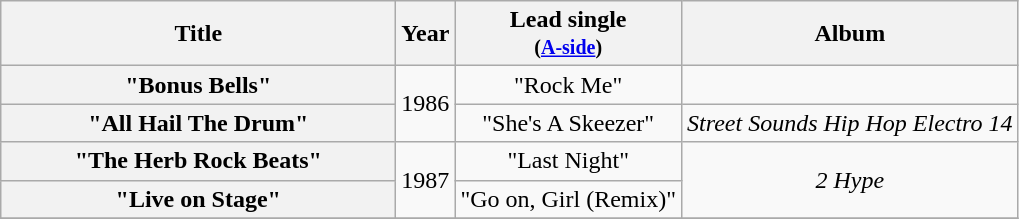<table class="wikitable plainrowheaders" style="text-align:center;">
<tr>
<th scope="col" style="width:16em;">Title</th>
<th scope="col">Year</th>
<th scope="col">Lead single <br><small>(<a href='#'>A-side</a>)</small></th>
<th scope="col" rowspan="1">Album</th>
</tr>
<tr>
<th scope="row">"Bonus Bells"</th>
<td rowspan="2">1986</td>
<td>"Rock Me"</td>
<td></td>
</tr>
<tr>
<th scope="row">"All Hail The Drum"</th>
<td>"She's A Skeezer"</td>
<td><em>Street Sounds Hip Hop Electro 14</em></td>
</tr>
<tr>
<th scope="row">"The Herb Rock Beats"</th>
<td rowspan="2">1987</td>
<td>"Last Night"</td>
<td rowspan="2"><em>2 Hype</em></td>
</tr>
<tr>
<th scope="row">"Live on Stage"</th>
<td>"Go on, Girl (Remix)"</td>
</tr>
<tr>
</tr>
</table>
